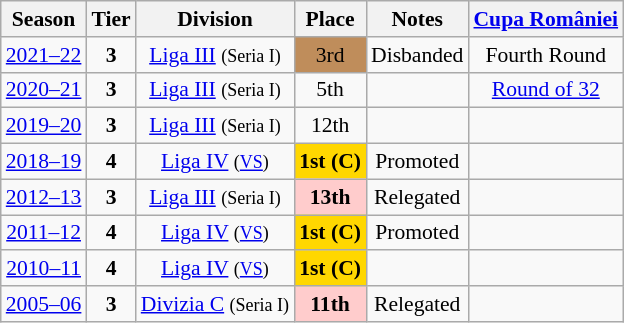<table class="wikitable" style="text-align:center; font-size:90%">
<tr>
<th>Season</th>
<th>Tier</th>
<th>Division</th>
<th>Place</th>
<th>Notes</th>
<th><a href='#'>Cupa României</a></th>
</tr>
<tr>
<td><a href='#'>2021–22</a></td>
<td><strong>3</strong></td>
<td><a href='#'>Liga III</a> <small>(Seria I)</small></td>
<td align=center bgcolor=#BF8D5B>3rd</td>
<td>Disbanded</td>
<td>Fourth Round</td>
</tr>
<tr>
<td><a href='#'>2020–21</a></td>
<td><strong>3</strong></td>
<td><a href='#'>Liga III</a> <small>(Seria I)</small></td>
<td>5th</td>
<td></td>
<td><a href='#'>Round of 32</a></td>
</tr>
<tr>
<td><a href='#'>2019–20</a></td>
<td><strong>3</strong></td>
<td><a href='#'>Liga III</a> <small>(Seria I)</small></td>
<td>12th</td>
<td></td>
<td></td>
</tr>
<tr>
<td><a href='#'>2018–19</a></td>
<td><strong>4</strong></td>
<td><a href='#'>Liga IV</a> <small>(<a href='#'>VS</a>)</small></td>
<td align=center bgcolor=gold><strong>1st</strong> <strong>(C)</strong></td>
<td>Promoted</td>
<td></td>
</tr>
<tr>
<td><a href='#'>2012–13</a></td>
<td><strong>3</strong></td>
<td><a href='#'>Liga III</a> <small>(Seria I)</small></td>
<td align=center bgcolor=#FFCCCC><strong>13th</strong></td>
<td>Relegated</td>
<td></td>
</tr>
<tr>
<td><a href='#'>2011–12</a></td>
<td><strong>4</strong></td>
<td><a href='#'>Liga IV</a> <small>(<a href='#'>VS</a>)</small></td>
<td align=center bgcolor=gold><strong>1st</strong> <strong>(C)</strong></td>
<td>Promoted</td>
<td></td>
</tr>
<tr>
<td><a href='#'>2010–11</a></td>
<td><strong>4</strong></td>
<td><a href='#'>Liga IV</a> <small>(<a href='#'>VS</a>)</small></td>
<td align=center bgcolor=gold><strong>1st (C)</strong></td>
<td></td>
<td></td>
</tr>
<tr>
<td><a href='#'>2005–06</a></td>
<td><strong>3</strong></td>
<td><a href='#'>Divizia C</a> <small>(Seria I)</small></td>
<td align=center bgcolor=#FFCCCC><strong>11th</strong></td>
<td>Relegated</td>
<td></td>
</tr>
</table>
